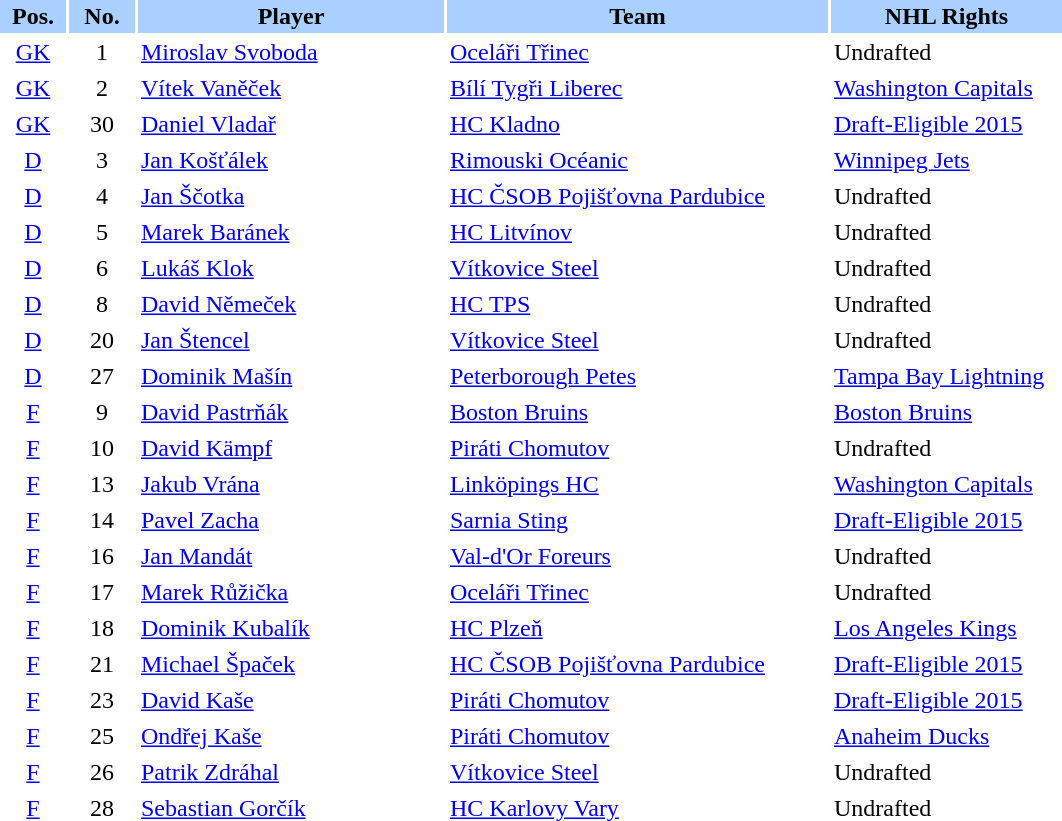<table border="0" cellspacing="2" cellpadding="2">
<tr bgcolor=AAD0FF>
<th width=40>Pos.</th>
<th width=40>No.</th>
<th width=200>Player</th>
<th width=250>Team</th>
<th width=150>NHL Rights</th>
</tr>
<tr>
<td style="text-align:center;"><a href='#'>GK</a></td>
<td style="text-align:center;">1</td>
<td><a href='#'>Miroslav Svoboda</a></td>
<td> <a href='#'>Oceláři Třinec</a></td>
<td>Undrafted</td>
</tr>
<tr>
<td style="text-align:center;"><a href='#'>GK</a></td>
<td style="text-align:center;">2</td>
<td><a href='#'>Vítek Vaněček</a></td>
<td> <a href='#'>Bílí Tygři Liberec</a></td>
<td><a href='#'>Washington Capitals</a></td>
</tr>
<tr>
<td style="text-align:center;"><a href='#'>GK</a></td>
<td style="text-align:center;">30</td>
<td><a href='#'>Daniel Vladař</a></td>
<td> <a href='#'>HC Kladno</a></td>
<td><a href='#'>Draft-Eligible 2015</a></td>
</tr>
<tr>
<td style="text-align:center;"><a href='#'>D</a></td>
<td style="text-align:center;">3</td>
<td><a href='#'>Jan Košťálek</a></td>
<td> <a href='#'>Rimouski Océanic</a></td>
<td><a href='#'>Winnipeg Jets</a></td>
</tr>
<tr>
<td style="text-align:center;"><a href='#'>D</a></td>
<td style="text-align:center;">4</td>
<td><a href='#'>Jan Ščotka</a></td>
<td> <a href='#'>HC ČSOB Pojišťovna Pardubice</a></td>
<td>Undrafted</td>
</tr>
<tr>
<td style="text-align:center;"><a href='#'>D</a></td>
<td style="text-align:center;">5</td>
<td><a href='#'>Marek Baránek</a></td>
<td> <a href='#'>HC Litvínov</a></td>
<td>Undrafted</td>
</tr>
<tr>
<td style="text-align:center;"><a href='#'>D</a></td>
<td style="text-align:center;">6</td>
<td><a href='#'>Lukáš Klok</a></td>
<td> <a href='#'>Vítkovice Steel</a></td>
<td>Undrafted</td>
</tr>
<tr>
<td style="text-align:center;"><a href='#'>D</a></td>
<td style="text-align:center;">8</td>
<td><a href='#'>David Němeček</a></td>
<td> <a href='#'>HC TPS</a></td>
<td>Undrafted</td>
</tr>
<tr>
<td style="text-align:center;"><a href='#'>D</a></td>
<td style="text-align:center;">20</td>
<td><a href='#'>Jan Štencel</a></td>
<td> <a href='#'>Vítkovice Steel</a></td>
<td>Undrafted</td>
</tr>
<tr>
<td style="text-align:center;"><a href='#'>D</a></td>
<td style="text-align:center;">27</td>
<td><a href='#'>Dominik Mašín</a></td>
<td> <a href='#'>Peterborough Petes</a></td>
<td><a href='#'>Tampa Bay Lightning</a></td>
</tr>
<tr>
<td style="text-align:center;"><a href='#'>F</a></td>
<td style="text-align:center;">9</td>
<td><a href='#'>David Pastrňák</a></td>
<td> <a href='#'>Boston Bruins</a></td>
<td><a href='#'>Boston Bruins</a></td>
</tr>
<tr>
<td style="text-align:center;"><a href='#'>F</a></td>
<td style="text-align:center;">10</td>
<td><a href='#'>David Kämpf</a></td>
<td> <a href='#'>Piráti Chomutov</a></td>
<td>Undrafted</td>
</tr>
<tr>
<td style="text-align:center;"><a href='#'>F</a></td>
<td style="text-align:center;">13</td>
<td><a href='#'>Jakub Vrána</a></td>
<td> <a href='#'>Linköpings HC</a></td>
<td><a href='#'>Washington Capitals</a></td>
</tr>
<tr>
<td style="text-align:center;"><a href='#'>F</a></td>
<td style="text-align:center;">14</td>
<td><a href='#'>Pavel Zacha</a></td>
<td> <a href='#'>Sarnia Sting</a></td>
<td><a href='#'>Draft-Eligible 2015</a></td>
</tr>
<tr>
<td style="text-align:center;"><a href='#'>F</a></td>
<td style="text-align:center;">16</td>
<td><a href='#'>Jan Mandát</a></td>
<td> <a href='#'>Val-d'Or Foreurs</a></td>
<td>Undrafted</td>
</tr>
<tr>
<td style="text-align:center;"><a href='#'>F</a></td>
<td style="text-align:center;">17</td>
<td><a href='#'>Marek Růžička</a></td>
<td> <a href='#'>Oceláři Třinec</a></td>
<td>Undrafted</td>
</tr>
<tr>
<td style="text-align:center;"><a href='#'>F</a></td>
<td style="text-align:center;">18</td>
<td><a href='#'>Dominik Kubalík</a></td>
<td> <a href='#'>HC Plzeň</a></td>
<td><a href='#'>Los Angeles Kings</a></td>
</tr>
<tr>
<td style="text-align:center;"><a href='#'>F</a></td>
<td style="text-align:center;">21</td>
<td><a href='#'>Michael Špaček</a></td>
<td> <a href='#'>HC ČSOB Pojišťovna Pardubice</a></td>
<td><a href='#'>Draft-Eligible 2015</a></td>
</tr>
<tr>
<td style="text-align:center;"><a href='#'>F</a></td>
<td style="text-align:center;">23</td>
<td><a href='#'>David Kaše</a></td>
<td> <a href='#'>Piráti Chomutov</a></td>
<td><a href='#'>Draft-Eligible 2015</a></td>
</tr>
<tr>
<td style="text-align:center;"><a href='#'>F</a></td>
<td style="text-align:center;">25</td>
<td><a href='#'>Ondřej Kaše</a></td>
<td> <a href='#'>Piráti Chomutov</a></td>
<td><a href='#'>Anaheim Ducks</a></td>
</tr>
<tr>
<td style="text-align:center;"><a href='#'>F</a></td>
<td style="text-align:center;">26</td>
<td><a href='#'>Patrik Zdráhal</a></td>
<td> <a href='#'>Vítkovice Steel</a></td>
<td>Undrafted</td>
</tr>
<tr>
<td style="text-align:center;"><a href='#'>F</a></td>
<td style="text-align:center;">28</td>
<td><a href='#'>Sebastian Gorčík</a></td>
<td> <a href='#'>HC Karlovy Vary</a></td>
<td>Undrafted</td>
</tr>
</table>
